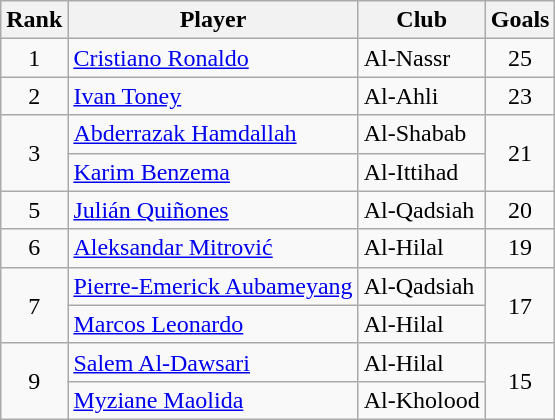<table class="wikitable" style="text-align:center">
<tr>
<th>Rank</th>
<th>Player</th>
<th>Club</th>
<th>Goals</th>
</tr>
<tr>
<td>1</td>
<td align="left"> <a href='#'>Cristiano Ronaldo</a></td>
<td align="left">Al-Nassr</td>
<td>25</td>
</tr>
<tr>
<td>2</td>
<td align="left"> <a href='#'>Ivan Toney</a></td>
<td align="left">Al-Ahli</td>
<td>23</td>
</tr>
<tr>
<td rowspan="2">3</td>
<td align="left"> <a href='#'>Abderrazak Hamdallah</a></td>
<td align="left">Al-Shabab</td>
<td rowspan="2">21</td>
</tr>
<tr>
<td align="left"> <a href='#'>Karim Benzema</a></td>
<td align="left">Al-Ittihad</td>
</tr>
<tr>
<td>5</td>
<td align="left"> <a href='#'>Julián Quiñones</a></td>
<td align="left">Al-Qadsiah</td>
<td>20</td>
</tr>
<tr>
<td>6</td>
<td align="left"> <a href='#'>Aleksandar Mitrović</a></td>
<td align="left">Al-Hilal</td>
<td>19</td>
</tr>
<tr>
<td rowspan="2">7</td>
<td align="left"> <a href='#'>Pierre-Emerick Aubameyang</a></td>
<td align="left">Al-Qadsiah</td>
<td rowspan="2">17</td>
</tr>
<tr>
<td align="left"> <a href='#'>Marcos Leonardo</a></td>
<td align="left">Al-Hilal</td>
</tr>
<tr>
<td rowspan="2">9</td>
<td align="left"> <a href='#'>Salem Al-Dawsari</a></td>
<td align="left">Al-Hilal</td>
<td rowspan="2">15</td>
</tr>
<tr>
<td align="left"> <a href='#'>Myziane Maolida</a></td>
<td align="left">Al-Kholood</td>
</tr>
</table>
